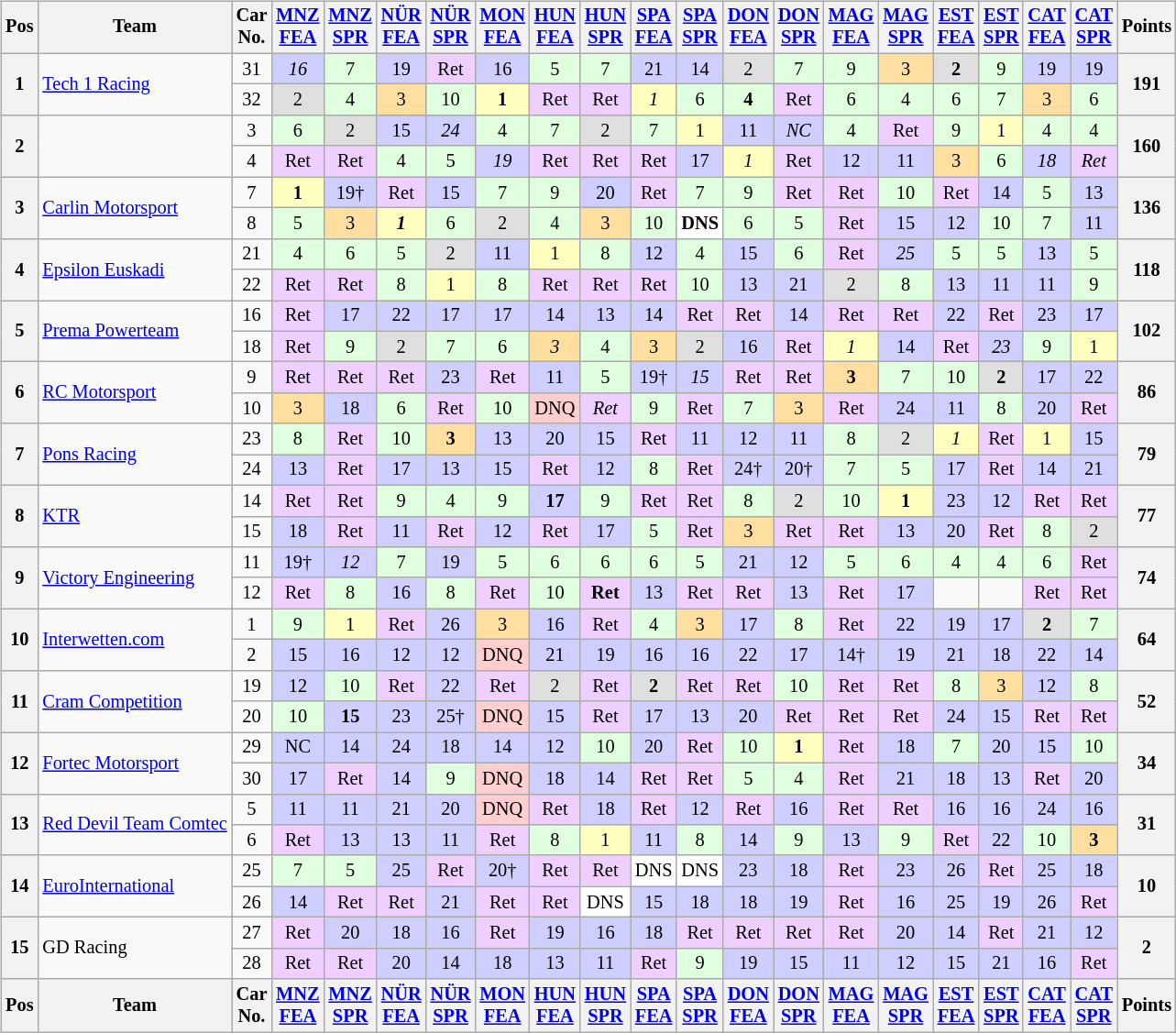<table>
<tr>
<td><br><table class="wikitable" style="font-size:85%; text-align:center">
<tr>
<th valign="middle">Pos</th>
<th valign="middle">Team</th>
<th valign="middle">Car<br>No.</th>
<th><a href='#'>MNZ<br>FEA</a><br> </th>
<th><a href='#'>MNZ<br>SPR</a><br> </th>
<th><a href='#'>NÜR<br>FEA</a><br> </th>
<th><a href='#'>NÜR<br>SPR</a><br> </th>
<th><a href='#'>MON<br>FEA</a><br> </th>
<th><a href='#'>HUN<br>FEA</a><br> </th>
<th><a href='#'>HUN<br>SPR</a><br> </th>
<th><a href='#'>SPA<br>FEA</a><br> </th>
<th><a href='#'>SPA<br>SPR</a><br> </th>
<th><a href='#'>DON<br>FEA</a><br> </th>
<th><a href='#'>DON<br>SPR</a><br> </th>
<th><a href='#'>MAG<br>FEA</a><br> </th>
<th><a href='#'>MAG<br>SPR</a><br> </th>
<th><a href='#'>EST<br>FEA</a><br> </th>
<th><a href='#'>EST<br>SPR</a><br> </th>
<th><a href='#'>CAT<br>FEA</a><br> </th>
<th><a href='#'>CAT<br>SPR</a><br> </th>
<th valign="middle">Points</th>
</tr>
<tr>
<th rowspan="2">1</th>
<td style="text-align:left;" rowspan="2"> <a href='#'>Tech 1 Racing</a></td>
<td>31</td>
<td style="background:#cfcfff;"><em>16</em></td>
<td style="background:#dfffdf;">7</td>
<td style="background:#cfcfff;">19</td>
<td style="background:#efcfff;">Ret</td>
<td style="background:#cfcfff;">16</td>
<td style="background:#dfffdf;">5</td>
<td style="background:#dfffdf;">7</td>
<td style="background:#cfcfff;">21</td>
<td style="background:#cfcfff;">14</td>
<td style="background:#dfdfdf;">2</td>
<td style="background:#dfffdf;">7</td>
<td style="background:#dfffdf;">9</td>
<td style="background:#ffdf9f;">3</td>
<td style="background:#dfdfdf;"><strong>2</strong></td>
<td style="background:#dfffdf;">9</td>
<td style="background:#cfcfff;">19</td>
<td style="background:#cfcfff;">19</td>
<th rowspan=2>191</th>
</tr>
<tr>
<td>32</td>
<td style="background:#dfdfdf;">2</td>
<td style="background:#dfffdf;">4</td>
<td style="background:#ffdf9f;">3</td>
<td style="background:#dfffdf;">10</td>
<td style="background:#ffffbf;"><strong>1</strong></td>
<td style="background:#efcfff;">Ret</td>
<td style="background:#efcfff;">Ret</td>
<td style="background:#ffffbf;"><em>1</em></td>
<td style="background:#dfffdf;">6</td>
<td style="background:#dfffdf;"><strong>4</strong></td>
<td style="background:#efcfff;">Ret</td>
<td style="background:#dfffdf;">6</td>
<td style="background:#dfffdf;">4</td>
<td style="background:#dfffdf;">6</td>
<td style="background:#dfffdf;">7</td>
<td style="background:#ffdf9f;">3</td>
<td style="background:#dfffdf;">6</td>
</tr>
<tr>
<th rowspan="2">2</th>
<td style="text-align:left;" rowspan="2"></td>
<td>3</td>
<td style="background:#dfffdf;">6</td>
<td style="background:#dfdfdf;">2</td>
<td style="background:#cfcfff;">15</td>
<td style="background:#cfcfff;"><em>24</em></td>
<td style="background:#dfffdf;">4</td>
<td style="background:#dfffdf;">7</td>
<td style="background:#dfdfdf;">2</td>
<td style="background:#dfffdf;">7</td>
<td style="background:#ffffbf;">1</td>
<td style="background:#cfcfff;">11</td>
<td style="background:#cfcfff;"><em>NC</em></td>
<td style="background:#dfffdf;">4</td>
<td style="background:#efcfff;">Ret</td>
<td style="background:#dfffdf;">9</td>
<td style="background:#ffffbf;">1</td>
<td style="background:#dfffdf;">4</td>
<td style="background:#dfffdf;">4</td>
<th rowspan=2>160</th>
</tr>
<tr>
<td>4</td>
<td style="background:#efcfff;">Ret</td>
<td style="background:#efcfff;">Ret</td>
<td style="background:#dfffdf;">4</td>
<td style="background:#dfffdf;">5</td>
<td style="background:#cfcfff;"><em>19</em></td>
<td style="background:#efcfff;">Ret</td>
<td style="background:#efcfff;">Ret</td>
<td style="background:#efcfff;">Ret</td>
<td style="background:#cfcfff;">17</td>
<td style="background:#ffffbf;"><em>1</em></td>
<td style="background:#efcfff;">Ret</td>
<td style="background:#cfcfff;">12</td>
<td style="background:#cfcfff;">11</td>
<td style="background:#ffdf9f;">3</td>
<td style="background:#dfffdf;">6</td>
<td style="background:#cfcfff;"><em>18</em></td>
<td style="background:#efcfff;"><em>Ret</em></td>
</tr>
<tr>
<th rowspan="2">3</th>
<td style="text-align:left;" rowspan="2"> <a href='#'>Carlin Motorsport</a></td>
<td>7</td>
<td style="background:#ffffbf;"><strong>1</strong></td>
<td style="background:#cfcfff;">19†</td>
<td style="background:#efcfff;">Ret</td>
<td style="background:#cfcfff;">15</td>
<td style="background:#dfffdf;">7</td>
<td style="background:#dfffdf;">9</td>
<td style="background:#cfcfff;">20</td>
<td style="background:#efcfff;">Ret</td>
<td style="background:#dfffdf;">7</td>
<td style="background:#dfffdf;">9</td>
<td style="background:#efcfff;">Ret</td>
<td style="background:#efcfff;">Ret</td>
<td style="background:#dfffdf;">10</td>
<td style="background:#efcfff;">Ret</td>
<td style="background:#cfcfff;">14</td>
<td style="background:#dfffdf;">5</td>
<td style="background:#cfcfff;">13</td>
<th rowspan=2>136</th>
</tr>
<tr>
<td>8</td>
<td style="background:#dfffdf;">5</td>
<td style="background:#ffdf9f;">3</td>
<td style="background:#ffffbf;"><strong><em>1</em></strong></td>
<td style="background:#dfffdf;">6</td>
<td style="background:#dfdfdf;">2</td>
<td style="background:#dfffdf;">4</td>
<td style="background:#ffdf9f;">3</td>
<td style="background:#dfffdf;">10</td>
<td style="background:#ffffff;"><strong>DNS</strong></td>
<td style="background:#dfffdf;">6</td>
<td style="background:#dfffdf;">5</td>
<td style="background:#efcfff;">Ret</td>
<td style="background:#cfcfff;">15</td>
<td style="background:#cfcfff;">12</td>
<td style="background:#dfffdf;">10</td>
<td style="background:#dfffdf;">7</td>
<td style="background:#cfcfff;">11</td>
</tr>
<tr>
<th rowspan="2">4</th>
<td style="text-align:left;" rowspan="2"> <a href='#'>Epsilon Euskadi</a></td>
<td>21</td>
<td style="background:#dfffdf;">4</td>
<td style="background:#dfffdf;">6</td>
<td style="background:#dfffdf;">5</td>
<td style="background:#dfdfdf;">2</td>
<td style="background:#cfcfff;">11</td>
<td style="background:#ffffbf;">1</td>
<td style="background:#dfffdf;">8</td>
<td style="background:#cfcfff;">12</td>
<td style="background:#dfffdf;">4</td>
<td style="background:#cfcfff;">15</td>
<td style="background:#dfffdf;">6</td>
<td style="background:#efcfff;">Ret</td>
<td style="background:#cfcfff;"><em>25</em></td>
<td style="background:#dfffdf;">5</td>
<td style="background:#dfffdf;">5</td>
<td style="background:#cfcfff;">13</td>
<td style="background:#dfffdf;">5</td>
<th rowspan=2>118</th>
</tr>
<tr>
<td>22</td>
<td style="background:#efcfff;">Ret</td>
<td style="background:#efcfff;">Ret</td>
<td style="background:#dfffdf;">8</td>
<td style="background:#ffffbf;">1</td>
<td style="background:#dfffdf;">8</td>
<td style="background:#efcfff;">Ret</td>
<td style="background:#efcfff;">Ret</td>
<td style="background:#efcfff;">Ret</td>
<td style="background:#dfffdf;">10</td>
<td style="background:#cfcfff;">13</td>
<td style="background:#cfcfff;">21</td>
<td style="background:#dfdfdf;">2</td>
<td style="background:#dfffdf;">8</td>
<td style="background:#cfcfff;">13</td>
<td style="background:#cfcfff;">11</td>
<td style="background:#cfcfff;">11</td>
<td style="background:#dfffdf;">9</td>
</tr>
<tr>
<th rowspan="2">5</th>
<td style="text-align:left;" rowspan="2"> <a href='#'>Prema Powerteam</a></td>
<td>16</td>
<td style="background:#efcfff;">Ret</td>
<td style="background:#cfcfff;">17</td>
<td style="background:#cfcfff;">22</td>
<td style="background:#cfcfff;">17</td>
<td style="background:#cfcfff;">17</td>
<td style="background:#cfcfff;">14</td>
<td style="background:#cfcfff;">13</td>
<td style="background:#cfcfff;">14</td>
<td style="background:#efcfff;">Ret</td>
<td style="background:#efcfff;">Ret</td>
<td style="background:#cfcfff;">14</td>
<td style="background:#efcfff;">Ret</td>
<td style="background:#efcfff;">Ret</td>
<td style="background:#cfcfff;">22</td>
<td style="background:#efcfff;">Ret</td>
<td style="background:#cfcfff;">23</td>
<td style="background:#cfcfff;">17</td>
<th rowspan=2>102</th>
</tr>
<tr>
<td>18</td>
<td style="background:#efcfff;">Ret</td>
<td style="background:#dfffdf;">9</td>
<td style="background:#dfdfdf;">2</td>
<td style="background:#dfffdf;">7</td>
<td style="background:#dfffdf;">6</td>
<td style="background:#ffdf9f;"><em>3</em></td>
<td style="background:#dfffdf;">4</td>
<td style="background:#ffdf9f;">3</td>
<td style="background:#dfdfdf;">2</td>
<td style="background:#cfcfff;">16</td>
<td style="background:#efcfff;">Ret</td>
<td style="background:#ffffbf;"><em>1</em></td>
<td style="background:#cfcfff;">14</td>
<td style="background:#efcfff;">Ret</td>
<td style="background:#cfcfff;"><em>23</em></td>
<td style="background:#dfffdf;">9</td>
<td style="background:#ffffbf;">1</td>
</tr>
<tr>
<th rowspan="2">6</th>
<td style="text-align:left;" rowspan="2"> <a href='#'>RC Motorsport</a></td>
<td>9</td>
<td style="background:#efcfff;">Ret</td>
<td style="background:#efcfff;">Ret</td>
<td style="background:#efcfff;">Ret</td>
<td style="background:#cfcfff;">23</td>
<td style="background:#efcfff;">Ret</td>
<td style="background:#cfcfff;">11</td>
<td style="background:#dfffdf;">5</td>
<td style="background:#cfcfff;">19†</td>
<td style="background:#cfcfff;"><em>15</em></td>
<td style="background:#efcfff;">Ret</td>
<td style="background:#efcfff;">Ret</td>
<td style="background:#ffdf9f;"><strong>3</strong></td>
<td style="background:#dfffdf;">7</td>
<td style="background:#dfffdf;">10</td>
<td style="background:#dfdfdf;"><strong>2</strong></td>
<td style="background:#cfcfff;">17</td>
<td style="background:#cfcfff;">22</td>
<th rowspan=2>86</th>
</tr>
<tr>
<td>10</td>
<td style="background:#ffdf9f;">3</td>
<td style="background:#cfcfff;">18</td>
<td style="background:#dfffdf;">6</td>
<td style="background:#efcfff;">Ret</td>
<td style="background:#dfffdf;">10</td>
<td style="background:#ffcfcf;">DNQ</td>
<td style="background:#efcfff;"><em>Ret</em></td>
<td style="background:#dfffdf;">9</td>
<td style="background:#efcfff;">Ret</td>
<td style="background:#dfffdf;">7</td>
<td style="background:#ffdf9f;">3</td>
<td style="background:#efcfff;">Ret</td>
<td style="background:#cfcfff;">24</td>
<td style="background:#cfcfff;">11</td>
<td style="background:#dfffdf;">8</td>
<td style="background:#cfcfff;">20</td>
<td style="background:#efcfff;">Ret</td>
</tr>
<tr>
<th rowspan="2">7</th>
<td style="text-align:left;" rowspan="2"> <a href='#'>Pons Racing</a></td>
<td>23</td>
<td style="background:#dfffdf;">8</td>
<td style="background:#efcfff;">Ret</td>
<td style="background:#dfffdf;">10</td>
<td style="background:#ffdf9f;"><strong>3</strong></td>
<td style="background:#cfcfff;">13</td>
<td style="background:#cfcfff;">20</td>
<td style="background:#cfcfff;">15</td>
<td style="background:#efcfff;">Ret</td>
<td style="background:#cfcfff;">11</td>
<td style="background:#cfcfff;">12</td>
<td style="background:#cfcfff;">11</td>
<td style="background:#dfffdf;">8</td>
<td style="background:#dfdfdf;">2</td>
<td style="background:#ffffbf;"><em>1</em></td>
<td style="background:#efcfff;">Ret</td>
<td style="background:#ffffbf;">1</td>
<td style="background:#cfcfff;">15</td>
<th rowspan=2>79</th>
</tr>
<tr>
<td>24</td>
<td style="background:#cfcfff;">13</td>
<td style="background:#efcfff;">Ret</td>
<td style="background:#cfcfff;">17</td>
<td style="background:#cfcfff;">13</td>
<td style="background:#cfcfff;">15</td>
<td style="background:#efcfff;">Ret</td>
<td style="background:#cfcfff;">12</td>
<td style="background:#dfffdf;">8</td>
<td style="background:#efcfff;">Ret</td>
<td style="background:#cfcfff;">24†</td>
<td style="background:#cfcfff;">20†</td>
<td style="background:#dfffdf;">7</td>
<td style="background:#dfffdf;">5</td>
<td style="background:#cfcfff;">17</td>
<td style="background:#efcfff;">Ret</td>
<td style="background:#cfcfff;">14</td>
<td style="background:#cfcfff;">21</td>
</tr>
<tr>
<th rowspan="2">8</th>
<td style="text-align:left;" rowspan="2"> <a href='#'>KTR</a></td>
<td>14</td>
<td style="background:#efcfff;">Ret</td>
<td style="background:#efcfff;">Ret</td>
<td style="background:#dfffdf;">9</td>
<td style="background:#dfffdf;">4</td>
<td style="background:#dfffdf;">9</td>
<td style="background:#cfcfff;"><strong>17</strong></td>
<td style="background:#dfffdf;">9</td>
<td style="background:#efcfff;">Ret</td>
<td style="background:#efcfff;">Ret</td>
<td style="background:#dfffdf;">8</td>
<td style="background:#dfdfdf;">2</td>
<td style="background:#dfffdf;">10</td>
<td style="background:#ffffbf;"><strong>1</strong></td>
<td style="background:#cfcfff;">23</td>
<td style="background:#cfcfff;">12</td>
<td style="background:#efcfff;">Ret</td>
<td style="background:#efcfff;">Ret</td>
<th rowspan=2>77</th>
</tr>
<tr>
<td>15</td>
<td style="background:#cfcfff;">18</td>
<td style="background:#efcfff;">Ret</td>
<td style="background:#cfcfff;">11</td>
<td style="background:#efcfff;">Ret</td>
<td style="background:#cfcfff;">12</td>
<td style="background:#efcfff;">Ret</td>
<td style="background:#cfcfff;">17</td>
<td style="background:#dfffdf;">5</td>
<td style="background:#efcfff;">Ret</td>
<td style="background:#ffdf9f;">3</td>
<td style="background:#efcfff;">Ret</td>
<td style="background:#efcfff;">Ret</td>
<td style="background:#cfcfff;">13</td>
<td style="background:#cfcfff;">20</td>
<td style="background:#efcfff;">Ret</td>
<td style="background:#dfffdf;">8</td>
<td style="background:#dfdfdf;">2</td>
</tr>
<tr>
<th rowspan="2">9</th>
<td style="text-align:left;" rowspan="2"> <a href='#'>Victory Engineering</a></td>
<td>11</td>
<td style="background:#cfcfff;">19†</td>
<td style="background:#cfcfff;"><em>12</em></td>
<td style="background:#dfffdf;">7</td>
<td style="background:#cfcfff;">19</td>
<td style="background:#dfffdf;">5</td>
<td style="background:#dfffdf;">6</td>
<td style="background:#dfffdf;">6</td>
<td style="background:#dfffdf;">6</td>
<td style="background:#dfffdf;">5</td>
<td style="background:#cfcfff;">21</td>
<td style="background:#cfcfff;">12</td>
<td style="background:#dfffdf;">5</td>
<td style="background:#dfffdf;">6</td>
<td style="background:#dfffdf;">4</td>
<td style="background:#dfffdf;">4</td>
<td style="background:#dfffdf;">6</td>
<td style="background:#efcfff;">Ret</td>
<th rowspan=2>74</th>
</tr>
<tr>
<td>12</td>
<td style="background:#efcfff;">Ret</td>
<td style="background:#dfffdf;">8</td>
<td style="background:#cfcfff;">16</td>
<td style="background:#dfffdf;">8</td>
<td style="background:#efcfff;">Ret</td>
<td style="background:#dfffdf;">10</td>
<td style="background:#efcfff;"><strong>Ret</strong></td>
<td style="background:#cfcfff;">13</td>
<td style="background:#efcfff;">Ret</td>
<td style="background:#efcfff;">Ret</td>
<td style="background:#cfcfff;">13</td>
<td style="background:#efcfff;">Ret</td>
<td style="background:#cfcfff;">17</td>
<td></td>
<td></td>
<td style="background:#efcfff;">Ret</td>
<td style="background:#efcfff;">Ret</td>
</tr>
<tr>
<th rowspan="2">10</th>
<td style="text-align:left;" rowspan="2"> <a href='#'>Interwetten.com</a></td>
<td>1</td>
<td style="background:#dfffdf;">9</td>
<td style="background:#ffffbf;">1</td>
<td style="background:#efcfff;">Ret</td>
<td style="background:#cfcfff;">26</td>
<td style="background:#ffdf9f;">3</td>
<td style="background:#cfcfff;">16</td>
<td style="background:#efcfff;">Ret</td>
<td style="background:#dfffdf;">4</td>
<td style="background:#ffdf9f;">3</td>
<td style="background:#cfcfff;">17</td>
<td style="background:#dfffdf;">8</td>
<td style="background:#efcfff;">Ret</td>
<td style="background:#cfcfff;">22</td>
<td style="background:#cfcfff;">19</td>
<td style="background:#cfcfff;">17</td>
<td style="background:#dfdfdf;"><strong>2</strong></td>
<td style="background:#dfffdf;">7</td>
<th rowspan=2>64</th>
</tr>
<tr>
<td>2</td>
<td style="background:#cfcfff;">15</td>
<td style="background:#cfcfff;">16</td>
<td style="background:#cfcfff;">12</td>
<td style="background:#cfcfff;">12</td>
<td style="background:#ffcfcf;">DNQ</td>
<td style="background:#cfcfff;">21</td>
<td style="background:#cfcfff;">19</td>
<td style="background:#cfcfff;">16</td>
<td style="background:#cfcfff;">16</td>
<td style="background:#cfcfff;">22</td>
<td style="background:#cfcfff;">17</td>
<td style="background:#cfcfff;">14†</td>
<td style="background:#cfcfff;">19</td>
<td style="background:#cfcfff;">21</td>
<td style="background:#cfcfff;">18</td>
<td style="background:#cfcfff;">22</td>
<td style="background:#cfcfff;">14</td>
</tr>
<tr>
<th rowspan="2">11</th>
<td style="text-align:left;" rowspan="2"> <a href='#'>Cram Competition</a></td>
<td>19</td>
<td style="background:#cfcfff;">12</td>
<td style="background:#dfffdf;">10</td>
<td style="background:#efcfff;">Ret</td>
<td style="background:#cfcfff;">22</td>
<td style="background:#efcfff;">Ret</td>
<td style="background:#dfdfdf;">2</td>
<td style="background:#efcfff;">Ret</td>
<td style="background:#dfdfdf;"><strong>2</strong></td>
<td style="background:#efcfff;">Ret</td>
<td style="background:#efcfff;">Ret</td>
<td style="background:#dfffdf;">10</td>
<td style="background:#efcfff;">Ret</td>
<td style="background:#efcfff;">Ret</td>
<td style="background:#dfffdf;">8</td>
<td style="background:#ffdf9f;">3</td>
<td style="background:#cfcfff;">12</td>
<td style="background:#dfffdf;">8</td>
<th rowspan=2>52</th>
</tr>
<tr>
<td>20</td>
<td style="background:#dfffdf;">10</td>
<td style="background:#cfcfff;"><strong>15</strong></td>
<td style="background:#cfcfff;">23</td>
<td style="background:#cfcfff;">25†</td>
<td style="background:#ffcfcf;">DNQ</td>
<td style="background:#cfcfff;">15</td>
<td style="background:#efcfff;">Ret</td>
<td style="background:#cfcfff;">17</td>
<td style="background:#cfcfff;">13</td>
<td style="background:#cfcfff;">20</td>
<td style="background:#efcfff;">Ret</td>
<td style="background:#efcfff;">Ret</td>
<td style="background:#efcfff;">Ret</td>
<td style="background:#cfcfff;">24</td>
<td style="background:#cfcfff;">15</td>
<td style="background:#efcfff;">Ret</td>
<td style="background:#efcfff;">Ret</td>
</tr>
<tr>
<th rowspan="2">12</th>
<td style="text-align:left;" rowspan="2"> <a href='#'>Fortec Motorsport</a></td>
<td>29</td>
<td style="background:#cfcfff;">NC</td>
<td style="background:#cfcfff;">14</td>
<td style="background:#cfcfff;">24</td>
<td style="background:#cfcfff;">18</td>
<td style="background:#cfcfff;">14</td>
<td style="background:#cfcfff;">12</td>
<td style="background:#dfffdf;">10</td>
<td style="background:#cfcfff;">20</td>
<td style="background:#efcfff;">Ret</td>
<td style="background:#dfffdf;">10</td>
<td style="background:#ffffbf;"><strong>1</strong></td>
<td style="background:#efcfff;">Ret</td>
<td style="background:#cfcfff;">18</td>
<td style="background:#dfffdf;">7</td>
<td style="background:#cfcfff;">20</td>
<td style="background:#cfcfff;">15</td>
<td style="background:#dfffdf;">10</td>
<th rowspan=2>34</th>
</tr>
<tr>
<td>30</td>
<td style="background:#cfcfff;">17</td>
<td style="background:#efcfff;">Ret</td>
<td style="background:#cfcfff;">14</td>
<td style="background:#dfffdf;">9</td>
<td style="background:#ffcfcf;">DNQ</td>
<td style="background:#cfcfff;">18</td>
<td style="background:#cfcfff;">14</td>
<td style="background:#efcfff;">Ret</td>
<td style="background:#efcfff;">Ret</td>
<td style="background:#dfffdf;">5</td>
<td style="background:#dfffdf;">4</td>
<td style="background:#efcfff;">Ret</td>
<td style="background:#cfcfff;">21</td>
<td style="background:#cfcfff;">18</td>
<td style="background:#cfcfff;">13</td>
<td style="background:#efcfff;">Ret</td>
<td style="background:#cfcfff;">20</td>
</tr>
<tr>
<th rowspan="2">13</th>
<td style="text-align:left;" rowspan="2"> <a href='#'>Red Devil Team Comtec</a></td>
<td>5</td>
<td style="background:#cfcfff;">11</td>
<td style="background:#cfcfff;">11</td>
<td style="background:#cfcfff;">21</td>
<td style="background:#cfcfff;">20</td>
<td style="background:#ffcfcf;">DNQ</td>
<td style="background:#efcfff;">Ret</td>
<td style="background:#cfcfff;">18</td>
<td style="background:#efcfff;">Ret</td>
<td style="background:#cfcfff;">12</td>
<td style="background:#efcfff;">Ret</td>
<td style="background:#cfcfff;">16</td>
<td style="background:#efcfff;">Ret</td>
<td style="background:#efcfff;">Ret</td>
<td style="background:#cfcfff;">16</td>
<td style="background:#cfcfff;">16</td>
<td style="background:#cfcfff;">24</td>
<td style="background:#cfcfff;">16</td>
<th rowspan=2>31</th>
</tr>
<tr>
<td>6</td>
<td style="background:#efcfff;">Ret</td>
<td style="background:#cfcfff;">13</td>
<td style="background:#cfcfff;">13</td>
<td style="background:#cfcfff;">11</td>
<td style="background:#efcfff;">Ret</td>
<td style="background:#dfffdf;">8</td>
<td style="background:#ffffbf;">1</td>
<td style="background:#cfcfff;">11</td>
<td style="background:#dfffdf;">8</td>
<td style="background:#cfcfff;">14</td>
<td style="background:#dfffdf;">9</td>
<td style="background:#cfcfff;">13</td>
<td style="background:#dfffdf;">9</td>
<td style="background:#efcfff;">Ret</td>
<td style="background:#cfcfff;">22</td>
<td style="background:#dfffdf;">10</td>
<td style="background:#ffdf9f;"><strong>3</strong></td>
</tr>
<tr>
<th rowspan="2">14</th>
<td style="text-align:left;" rowspan="2"> <a href='#'>EuroInternational</a></td>
<td>25</td>
<td style="background:#dfffdf;">7</td>
<td style="background:#dfffdf;">5</td>
<td style="background:#cfcfff;">25</td>
<td style="background:#efcfff;">Ret</td>
<td style="background:#cfcfff;">20†</td>
<td style="background:#efcfff;">Ret</td>
<td style="background:#efcfff;">Ret</td>
<td style="background:#ffffff;">DNS</td>
<td style="background:#ffffff;">DNS</td>
<td style="background:#cfcfff;">23</td>
<td style="background:#cfcfff;">18</td>
<td style="background:#efcfff;">Ret</td>
<td style="background:#cfcfff;">23</td>
<td style="background:#cfcfff;">26</td>
<td style="background:#efcfff;">Ret</td>
<td style="background:#cfcfff;">25</td>
<td style="background:#cfcfff;">18</td>
<th rowspan=2>10</th>
</tr>
<tr>
<td>26</td>
<td style="background:#cfcfff;">14</td>
<td style="background:#efcfff;">Ret</td>
<td style="background:#efcfff;">Ret</td>
<td style="background:#cfcfff;">21</td>
<td style="background:#efcfff;">Ret</td>
<td style="background:#efcfff;">Ret</td>
<td style="background:#ffffff;">DNS</td>
<td style="background:#cfcfff;">15</td>
<td style="background:#cfcfff;">18</td>
<td style="background:#cfcfff;">18</td>
<td style="background:#cfcfff;">19</td>
<td style="background:#efcfff;">Ret</td>
<td style="background:#cfcfff;">16</td>
<td style="background:#cfcfff;">25</td>
<td style="background:#cfcfff;">19</td>
<td style="background:#cfcfff;">26</td>
<td style="background:#efcfff;">Ret</td>
</tr>
<tr>
<th rowspan="2">15</th>
<td style="text-align:left;" rowspan="2"> GD Racing</td>
<td>27</td>
<td style="background:#efcfff;">Ret</td>
<td style="background:#cfcfff;">20</td>
<td style="background:#cfcfff;">18</td>
<td style="background:#cfcfff;">16</td>
<td style="background:#efcfff;">Ret</td>
<td style="background:#cfcfff;">19</td>
<td style="background:#cfcfff;">16</td>
<td style="background:#cfcfff;">18</td>
<td style="background:#efcfff;">Ret</td>
<td style="background:#efcfff;">Ret</td>
<td style="background:#efcfff;">Ret</td>
<td style="background:#efcfff;">Ret</td>
<td style="background:#cfcfff;">20</td>
<td style="background:#cfcfff;">14</td>
<td style="background:#efcfff;">Ret</td>
<td style="background:#cfcfff;">21</td>
<td style="background:#cfcfff;">12</td>
<th rowspan=2>2</th>
</tr>
<tr>
<td>28</td>
<td style="background:#efcfff;">Ret</td>
<td style="background:#efcfff;">Ret</td>
<td style="background:#cfcfff;">20</td>
<td style="background:#cfcfff;">14</td>
<td style="background:#cfcfff;">18</td>
<td style="background:#cfcfff;">13</td>
<td style="background:#cfcfff;">11</td>
<td style="background:#efcfff;">Ret</td>
<td style="background:#dfffdf;">9</td>
<td style="background:#cfcfff;">19</td>
<td style="background:#cfcfff;">15</td>
<td style="background:#cfcfff;">11</td>
<td style="background:#cfcfff;">12</td>
<td style="background:#cfcfff;">15</td>
<td style="background:#cfcfff;">21</td>
<td style="background:#cfcfff;">16</td>
<td style="background:#efcfff;">Ret</td>
</tr>
<tr>
<th valign="middle">Pos</th>
<th valign="middle">Team</th>
<th valign="middle">Car<br>No.</th>
<th><a href='#'>MNZ<br>FEA</a><br> </th>
<th><a href='#'>MNZ<br>SPR</a><br> </th>
<th><a href='#'>NÜR<br>FEA</a><br> </th>
<th><a href='#'>NÜR<br>SPR</a><br> </th>
<th><a href='#'>MON<br>FEA</a><br> </th>
<th><a href='#'>HUN<br>FEA</a><br> </th>
<th><a href='#'>HUN<br>SPR</a><br> </th>
<th><a href='#'>SPA<br>FEA</a><br> </th>
<th><a href='#'>SPA<br>SPR</a><br> </th>
<th><a href='#'>DON<br>FEA</a><br> </th>
<th><a href='#'>DON<br>SPR</a><br> </th>
<th><a href='#'>MAG<br>FEA</a><br> </th>
<th><a href='#'>MAG<br>SPR</a><br> </th>
<th><a href='#'>EST<br>FEA</a><br> </th>
<th><a href='#'>EST<br>SPR</a><br> </th>
<th><a href='#'>CAT<br>FEA</a><br> </th>
<th><a href='#'>CAT<br>SPR</a><br> </th>
<th valign="middle">Points</th>
</tr>
</table>
</td>
<td valign="top"><br></td>
</tr>
</table>
